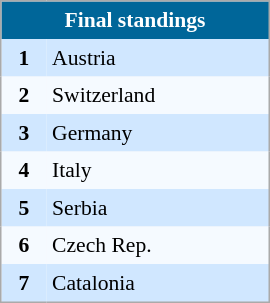<table align=center cellpadding="4" cellspacing="0" style="background: #f9f9f9; border: 1px #aaa solid; border-collapse: collapse; font-size: 90%;" width=180>
<tr align=center bgcolor=#006699 style="color:white;">
<th width=100% colspan=2>Final standings</th>
</tr>
<tr align=center bgcolor=#d0e7ff>
<td><strong>1</strong></td>
<td align=left> Austria</td>
</tr>
<tr align=center bgcolor=#f5faff>
<td><strong>2</strong></td>
<td align=left> Switzerland</td>
</tr>
<tr align=center bgcolor=#d0e7ff>
<td><strong>3</strong></td>
<td align=left> Germany</td>
</tr>
<tr align=center bgcolor=#f5faff>
<td><strong>4</strong></td>
<td align=left> Italy</td>
</tr>
<tr align=center bgcolor=#d0e7ff>
<td><strong>5</strong></td>
<td align=left> Serbia</td>
</tr>
<tr align=center bgcolor=#f5faff>
<td><strong>6</strong></td>
<td align=left> Czech Rep.</td>
</tr>
<tr align=center bgcolor=#d0e7ff>
<td><strong>7</strong></td>
<td align=left> Catalonia</td>
</tr>
</table>
